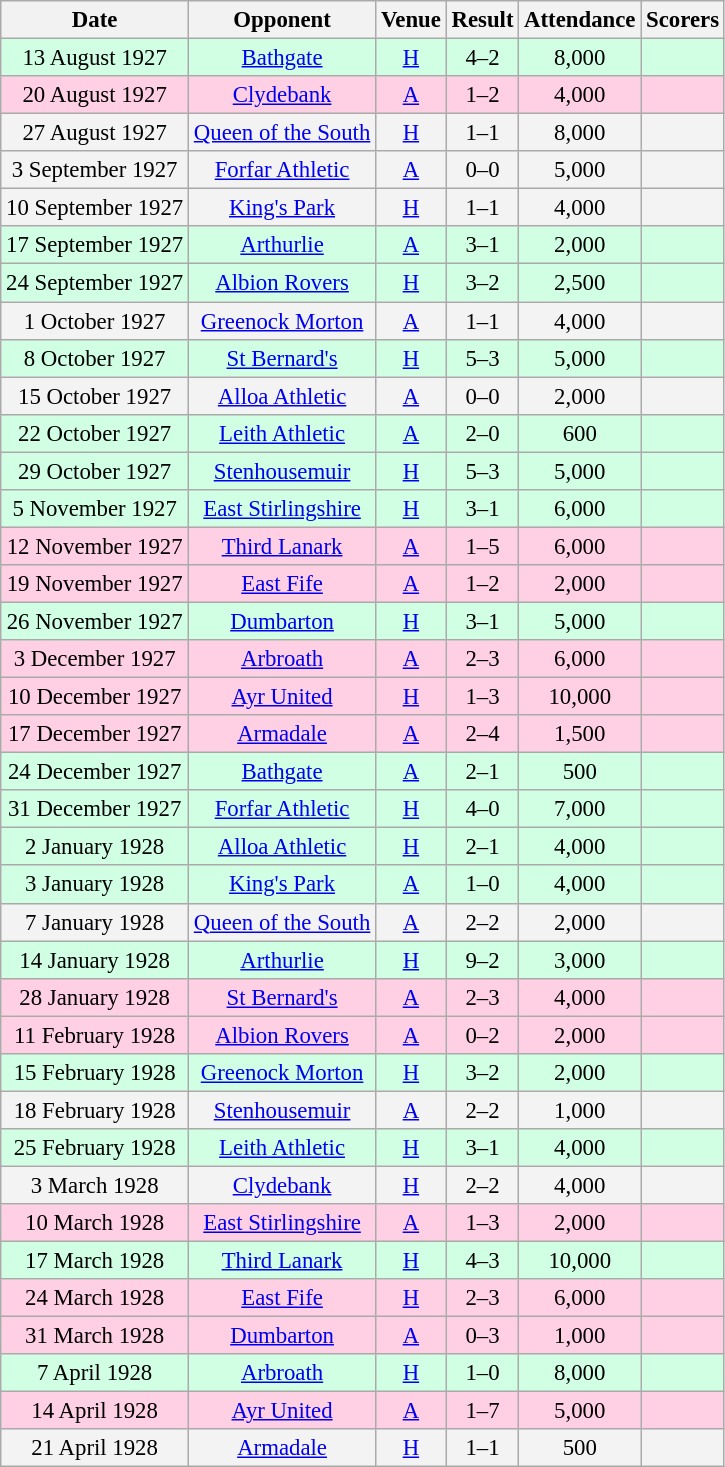<table class="wikitable sortable" style="font-size:95%; text-align:center">
<tr>
<th>Date</th>
<th>Opponent</th>
<th>Venue</th>
<th>Result</th>
<th>Attendance</th>
<th>Scorers</th>
</tr>
<tr bgcolor = "#d0ffe3">
<td>13 August 1927</td>
<td><a href='#'>Bathgate</a></td>
<td><a href='#'>H</a></td>
<td>4–2</td>
<td>8,000</td>
<td></td>
</tr>
<tr bgcolor = "#ffd0e3">
<td>20 August 1927</td>
<td><a href='#'>Clydebank</a></td>
<td><a href='#'>A</a></td>
<td>1–2</td>
<td>4,000</td>
<td></td>
</tr>
<tr bgcolor = "#f3f3f3">
<td>27 August 1927</td>
<td><a href='#'>Queen of the South</a></td>
<td><a href='#'>H</a></td>
<td>1–1</td>
<td>8,000</td>
<td></td>
</tr>
<tr bgcolor = "#f3f3f3">
<td>3 September 1927</td>
<td><a href='#'>Forfar Athletic</a></td>
<td><a href='#'>A</a></td>
<td>0–0</td>
<td>5,000</td>
<td></td>
</tr>
<tr bgcolor = "#f3f3f3">
<td>10 September 1927</td>
<td><a href='#'>King's Park</a></td>
<td><a href='#'>H</a></td>
<td>1–1</td>
<td>4,000</td>
<td></td>
</tr>
<tr bgcolor = "#d0ffe3">
<td>17 September 1927</td>
<td><a href='#'>Arthurlie</a></td>
<td><a href='#'>A</a></td>
<td>3–1</td>
<td>2,000</td>
<td></td>
</tr>
<tr bgcolor = "#d0ffe3">
<td>24 September 1927</td>
<td><a href='#'>Albion Rovers</a></td>
<td><a href='#'>H</a></td>
<td>3–2</td>
<td>2,500</td>
<td></td>
</tr>
<tr bgcolor = "#f3f3f3">
<td>1 October 1927</td>
<td><a href='#'>Greenock Morton</a></td>
<td><a href='#'>A</a></td>
<td>1–1</td>
<td>4,000</td>
<td></td>
</tr>
<tr bgcolor = "#d0ffe3">
<td>8 October 1927</td>
<td><a href='#'>St Bernard's</a></td>
<td><a href='#'>H</a></td>
<td>5–3</td>
<td>5,000</td>
<td></td>
</tr>
<tr bgcolor = "#f3f3f3">
<td>15 October 1927</td>
<td><a href='#'>Alloa Athletic</a></td>
<td><a href='#'>A</a></td>
<td>0–0</td>
<td>2,000</td>
<td></td>
</tr>
<tr bgcolor = "#d0ffe3">
<td>22 October 1927</td>
<td><a href='#'>Leith Athletic</a></td>
<td><a href='#'>A</a></td>
<td>2–0</td>
<td>600</td>
<td></td>
</tr>
<tr bgcolor = "#d0ffe3">
<td>29 October 1927</td>
<td><a href='#'>Stenhousemuir</a></td>
<td><a href='#'>H</a></td>
<td>5–3</td>
<td>5,000</td>
<td></td>
</tr>
<tr bgcolor = "#d0ffe3">
<td>5 November 1927</td>
<td><a href='#'>East Stirlingshire</a></td>
<td><a href='#'>H</a></td>
<td>3–1</td>
<td>6,000</td>
<td></td>
</tr>
<tr bgcolor = "#ffd0e3">
<td>12 November 1927</td>
<td><a href='#'>Third Lanark</a></td>
<td><a href='#'>A</a></td>
<td>1–5</td>
<td>6,000</td>
<td></td>
</tr>
<tr bgcolor = "#ffd0e3">
<td>19 November 1927</td>
<td><a href='#'>East Fife</a></td>
<td><a href='#'>A</a></td>
<td>1–2</td>
<td>2,000</td>
<td></td>
</tr>
<tr bgcolor = "#d0ffe3">
<td>26 November 1927</td>
<td><a href='#'>Dumbarton</a></td>
<td><a href='#'>H</a></td>
<td>3–1</td>
<td>5,000</td>
<td></td>
</tr>
<tr bgcolor = "#ffd0e3">
<td>3 December 1927</td>
<td><a href='#'>Arbroath</a></td>
<td><a href='#'>A</a></td>
<td>2–3</td>
<td>6,000</td>
<td></td>
</tr>
<tr bgcolor = "#ffd0e3">
<td>10 December 1927</td>
<td><a href='#'>Ayr United</a></td>
<td><a href='#'>H</a></td>
<td>1–3</td>
<td>10,000</td>
<td></td>
</tr>
<tr bgcolor = "#ffd0e3">
<td>17 December 1927</td>
<td><a href='#'>Armadale</a></td>
<td><a href='#'>A</a></td>
<td>2–4</td>
<td>1,500</td>
<td></td>
</tr>
<tr bgcolor = "#d0ffe3">
<td>24 December 1927</td>
<td><a href='#'>Bathgate</a></td>
<td><a href='#'>A</a></td>
<td>2–1</td>
<td>500</td>
<td></td>
</tr>
<tr bgcolor = "#d0ffe3">
<td>31 December 1927</td>
<td><a href='#'>Forfar Athletic</a></td>
<td><a href='#'>H</a></td>
<td>4–0</td>
<td>7,000</td>
<td></td>
</tr>
<tr bgcolor = "#d0ffe3">
<td>2 January 1928</td>
<td><a href='#'>Alloa Athletic</a></td>
<td><a href='#'>H</a></td>
<td>2–1</td>
<td>4,000</td>
<td></td>
</tr>
<tr bgcolor = "#d0ffe3">
<td>3 January 1928</td>
<td><a href='#'>King's Park</a></td>
<td><a href='#'>A</a></td>
<td>1–0</td>
<td>4,000</td>
<td></td>
</tr>
<tr bgcolor = "#f3f3f3">
<td>7 January 1928</td>
<td><a href='#'>Queen of the South</a></td>
<td><a href='#'>A</a></td>
<td>2–2</td>
<td>2,000</td>
<td></td>
</tr>
<tr bgcolor = "#d0ffe3">
<td>14 January 1928</td>
<td><a href='#'>Arthurlie</a></td>
<td><a href='#'>H</a></td>
<td>9–2</td>
<td>3,000</td>
<td></td>
</tr>
<tr bgcolor = "#ffd0e3">
<td>28 January 1928</td>
<td><a href='#'>St Bernard's</a></td>
<td><a href='#'>A</a></td>
<td>2–3</td>
<td>4,000</td>
<td></td>
</tr>
<tr bgcolor = "#ffd0e3">
<td>11 February 1928</td>
<td><a href='#'>Albion Rovers</a></td>
<td><a href='#'>A</a></td>
<td>0–2</td>
<td>2,000</td>
<td></td>
</tr>
<tr bgcolor = "#d0ffe3">
<td>15 February 1928</td>
<td><a href='#'>Greenock Morton</a></td>
<td><a href='#'>H</a></td>
<td>3–2</td>
<td>2,000</td>
<td></td>
</tr>
<tr bgcolor = "#f3f3f3">
<td>18 February 1928</td>
<td><a href='#'>Stenhousemuir</a></td>
<td><a href='#'>A</a></td>
<td>2–2</td>
<td>1,000</td>
<td></td>
</tr>
<tr bgcolor = "#d0ffe3">
<td>25 February 1928</td>
<td><a href='#'>Leith Athletic</a></td>
<td><a href='#'>H</a></td>
<td>3–1</td>
<td>4,000</td>
<td></td>
</tr>
<tr bgcolor = "#f3f3f3">
<td>3 March 1928</td>
<td><a href='#'>Clydebank</a></td>
<td><a href='#'>H</a></td>
<td>2–2</td>
<td>4,000</td>
<td></td>
</tr>
<tr bgcolor = "#ffd0e3">
<td>10 March 1928</td>
<td><a href='#'>East Stirlingshire</a></td>
<td><a href='#'>A</a></td>
<td>1–3</td>
<td>2,000</td>
<td></td>
</tr>
<tr bgcolor = "#d0ffe3">
<td>17 March 1928</td>
<td><a href='#'>Third Lanark</a></td>
<td><a href='#'>H</a></td>
<td>4–3</td>
<td>10,000</td>
<td></td>
</tr>
<tr bgcolor = "#ffd0e3">
<td>24 March 1928</td>
<td><a href='#'>East Fife</a></td>
<td><a href='#'>H</a></td>
<td>2–3</td>
<td>6,000</td>
<td></td>
</tr>
<tr bgcolor = "#ffd0e3">
<td>31 March 1928</td>
<td><a href='#'>Dumbarton</a></td>
<td><a href='#'>A</a></td>
<td>0–3</td>
<td>1,000</td>
<td></td>
</tr>
<tr bgcolor = "#d0ffe3">
<td>7 April 1928</td>
<td><a href='#'>Arbroath</a></td>
<td><a href='#'>H</a></td>
<td>1–0</td>
<td>8,000</td>
<td></td>
</tr>
<tr bgcolor = "#ffd0e3">
<td>14 April 1928</td>
<td><a href='#'>Ayr United</a></td>
<td><a href='#'>A</a></td>
<td>1–7</td>
<td>5,000</td>
<td></td>
</tr>
<tr bgcolor = "#f3f3f3">
<td>21 April 1928</td>
<td><a href='#'>Armadale</a></td>
<td><a href='#'>H</a></td>
<td>1–1</td>
<td>500</td>
<td></td>
</tr>
</table>
